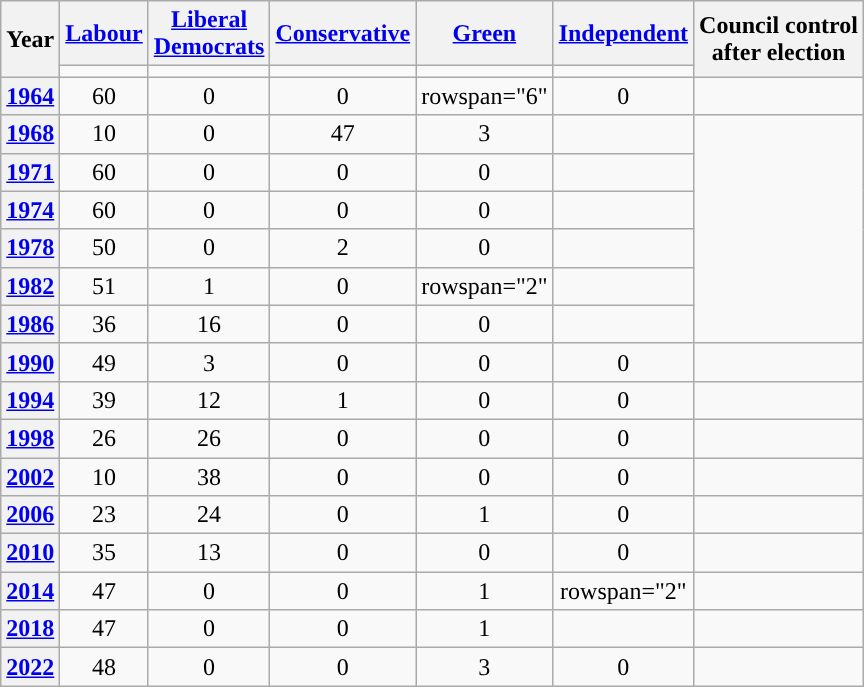<table class="wikitable plainrowheaders" style="text-align:center">
<tr>
<th scope="col" rowspan="2">Year</th>
<th scope="col"><a href='#'>Labour</a></th>
<th scope="col" style="width:1px"><a href='#'>Liberal Democrats</a></th>
<th scope="col"><a href='#'>Conservative</a></th>
<th scope="col"><a href='#'>Green</a></th>
<th scope="col"><a href='#'>Independent</a></th>
<th scope="col" rowspan="2" colspan="2">Council control<br>after election</th>
</tr>
<tr>
<td style="background:"></td>
<td style="background:"></td>
<td style="background:"></td>
<td style="background:"></td>
<td style="background:"></td>
</tr>
<tr>
<th scope="row"><a href='#'>1964</a></th>
<td>60</td>
<td>0</td>
<td>0</td>
<td>rowspan="6" </td>
<td>0</td>
<td></td>
</tr>
<tr>
<th scope="row"><a href='#'>1968</a></th>
<td>10</td>
<td>0</td>
<td>47</td>
<td>3</td>
<td></td>
</tr>
<tr>
<th scope="row"><a href='#'>1971</a></th>
<td>60</td>
<td>0</td>
<td>0</td>
<td>0</td>
<td></td>
</tr>
<tr>
<th scope="row"><a href='#'>1974</a></th>
<td>60</td>
<td>0</td>
<td>0</td>
<td>0</td>
<td></td>
</tr>
<tr>
<th scope="row"><a href='#'>1978</a></th>
<td>50</td>
<td>0</td>
<td>2</td>
<td>0</td>
<td></td>
</tr>
<tr>
<th scope="row"><a href='#'>1982</a></th>
<td>51</td>
<td>1</td>
<td>0</td>
<td>rowspan="2" </td>
<td></td>
</tr>
<tr>
<th scope="row"><a href='#'>1986</a></th>
<td>36</td>
<td>16</td>
<td>0</td>
<td>0</td>
<td></td>
</tr>
<tr>
<th scope="row"><a href='#'>1990</a></th>
<td>49</td>
<td>3</td>
<td>0</td>
<td>0</td>
<td>0</td>
<td></td>
</tr>
<tr>
<th scope="row"><a href='#'>1994</a></th>
<td>39</td>
<td>12</td>
<td>1</td>
<td>0</td>
<td>0</td>
<td></td>
</tr>
<tr>
<th scope="row"><a href='#'>1998</a></th>
<td>26</td>
<td>26</td>
<td>0</td>
<td>0</td>
<td>0</td>
<td></td>
</tr>
<tr>
<th scope="row"><a href='#'>2002</a></th>
<td>10</td>
<td>38</td>
<td>0</td>
<td>0</td>
<td>0</td>
<td></td>
</tr>
<tr>
<th scope="row"><a href='#'>2006</a></th>
<td>23</td>
<td>24</td>
<td>0</td>
<td>1</td>
<td>0</td>
<td></td>
</tr>
<tr>
<th scope="row"><a href='#'>2010</a></th>
<td>35</td>
<td>13</td>
<td>0</td>
<td>0</td>
<td>0</td>
<td></td>
</tr>
<tr>
<th scope="row"><a href='#'>2014</a></th>
<td>47</td>
<td>0</td>
<td>0</td>
<td>1</td>
<td>rowspan="2" </td>
<td></td>
</tr>
<tr>
<th scope="row"><a href='#'>2018</a></th>
<td>47</td>
<td>0</td>
<td>0</td>
<td>1</td>
<td></td>
</tr>
<tr>
<th scope="row"><a href='#'>2022</a></th>
<td>48</td>
<td>0</td>
<td>0</td>
<td>3</td>
<td>0</td>
<td></td>
</tr>
</table>
